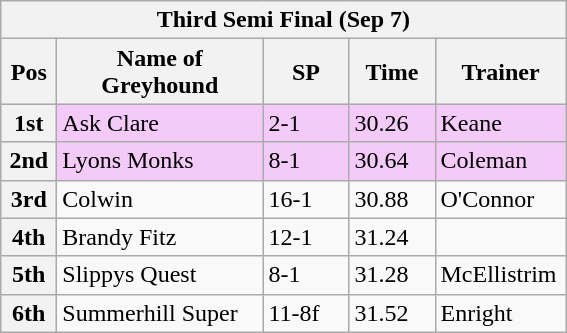<table class="wikitable">
<tr>
<th colspan="6">Third Semi Final (Sep 7)</th>
</tr>
<tr>
<th width=30>Pos</th>
<th width=130>Name of Greyhound</th>
<th width=50>SP</th>
<th width=50>Time</th>
<th width=80>Trainer</th>
</tr>
<tr style="background: #f4caf9;">
<th>1st</th>
<td>Ask Clare</td>
<td>2-1</td>
<td>30.26</td>
<td>Keane</td>
</tr>
<tr style="background: #f4caf9;">
<th>2nd</th>
<td>Lyons Monks</td>
<td>8-1</td>
<td>30.64</td>
<td>Coleman</td>
</tr>
<tr>
<th>3rd</th>
<td>Colwin</td>
<td>16-1</td>
<td>30.88</td>
<td>O'Connor</td>
</tr>
<tr>
<th>4th</th>
<td>Brandy Fitz</td>
<td>12-1</td>
<td>31.24</td>
<td></td>
</tr>
<tr>
<th>5th</th>
<td>Slippys Quest</td>
<td>8-1</td>
<td>31.28</td>
<td>McEllistrim</td>
</tr>
<tr>
<th>6th</th>
<td>Summerhill Super</td>
<td>11-8f</td>
<td>31.52</td>
<td>Enright</td>
</tr>
</table>
